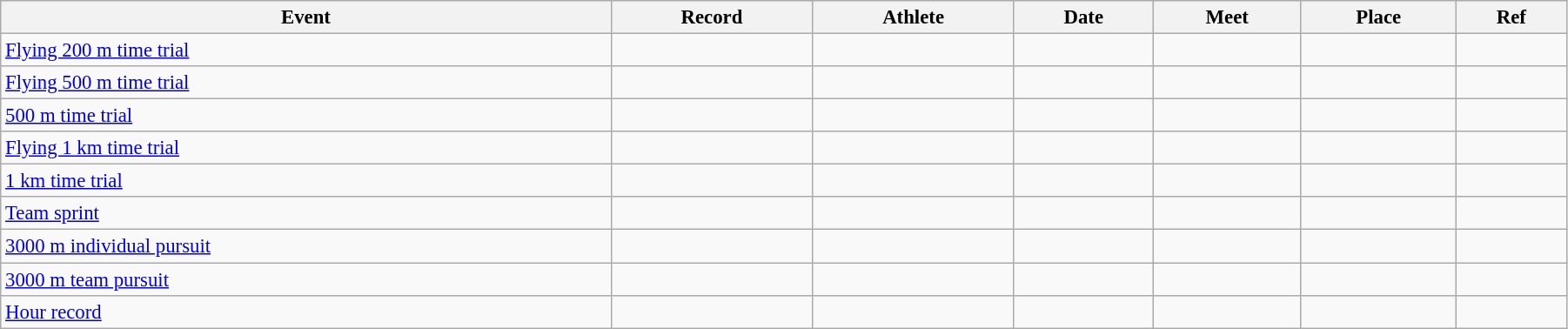<table class="wikitable" style="font-size:95%; width: 95%;">
<tr>
<th>Event</th>
<th>Record</th>
<th>Athlete</th>
<th>Date</th>
<th>Meet</th>
<th>Place</th>
<th>Ref</th>
</tr>
<tr>
<td><a href='#'>Flying 200 m time trial</a></td>
<td></td>
<td></td>
<td></td>
<td></td>
<td></td>
<td></td>
</tr>
<tr>
<td><a href='#'>Flying 500 m time trial</a></td>
<td></td>
<td></td>
<td></td>
<td></td>
<td></td>
<td></td>
</tr>
<tr>
<td><a href='#'>500 m time trial</a></td>
<td></td>
<td></td>
<td></td>
<td></td>
<td></td>
<td></td>
</tr>
<tr>
<td><a href='#'>Flying 1 km time trial</a></td>
<td></td>
<td></td>
<td></td>
<td></td>
<td></td>
<td></td>
</tr>
<tr>
<td><a href='#'>1 km time trial</a></td>
<td></td>
<td></td>
<td></td>
<td></td>
<td></td>
<td></td>
</tr>
<tr>
<td><a href='#'>Team sprint</a></td>
<td></td>
<td></td>
<td></td>
<td></td>
<td></td>
<td></td>
</tr>
<tr>
<td><a href='#'>3000 m individual pursuit</a></td>
<td></td>
<td></td>
<td></td>
<td></td>
<td></td>
<td></td>
</tr>
<tr>
<td><a href='#'>3000 m team pursuit</a></td>
<td></td>
<td></td>
<td></td>
<td></td>
<td></td>
<td></td>
</tr>
<tr>
<td><a href='#'>Hour record</a></td>
<td></td>
<td></td>
<td></td>
<td></td>
<td></td>
<td></td>
</tr>
</table>
